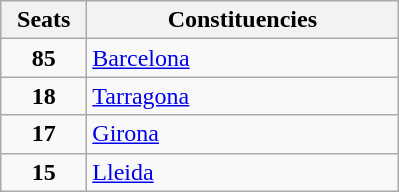<table class="wikitable" style="text-align:left;">
<tr>
<th width="50">Seats</th>
<th width="200">Constituencies</th>
</tr>
<tr>
<td align="center"><strong>85</strong></td>
<td><a href='#'>Barcelona</a></td>
</tr>
<tr>
<td align="center"><strong>18</strong></td>
<td><a href='#'>Tarragona</a></td>
</tr>
<tr>
<td align="center"><strong>17</strong></td>
<td><a href='#'>Girona</a></td>
</tr>
<tr>
<td align="center"><strong>15</strong></td>
<td><a href='#'>Lleida</a></td>
</tr>
</table>
